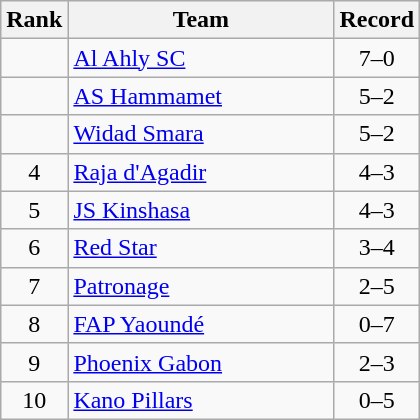<table class=wikitable style="text-align:center;">
<tr>
<th>Rank</th>
<th width=170>Team</th>
<th>Record</th>
</tr>
<tr>
<td></td>
<td align=left> <a href='#'>Al Ahly SC</a></td>
<td>7–0</td>
</tr>
<tr>
<td></td>
<td align=left> <a href='#'>AS Hammamet</a></td>
<td>5–2</td>
</tr>
<tr>
<td></td>
<td align=left> <a href='#'>Widad Smara</a></td>
<td>5–2</td>
</tr>
<tr>
<td>4</td>
<td align=left> <a href='#'>Raja d'Agadir</a></td>
<td>4–3</td>
</tr>
<tr>
<td>5</td>
<td align=left> <a href='#'>JS Kinshasa</a></td>
<td>4–3</td>
</tr>
<tr>
<td>6</td>
<td align=left> <a href='#'>Red Star</a></td>
<td>3–4</td>
</tr>
<tr>
<td>7</td>
<td align=left> <a href='#'>Patronage</a></td>
<td>2–5</td>
</tr>
<tr>
<td>8</td>
<td align=left> <a href='#'>FAP Yaoundé</a></td>
<td>0–7</td>
</tr>
<tr>
<td>9</td>
<td align=left> <a href='#'>Phoenix Gabon</a></td>
<td>2–3</td>
</tr>
<tr>
<td>10</td>
<td align=left> <a href='#'>Kano Pillars</a></td>
<td>0–5</td>
</tr>
</table>
